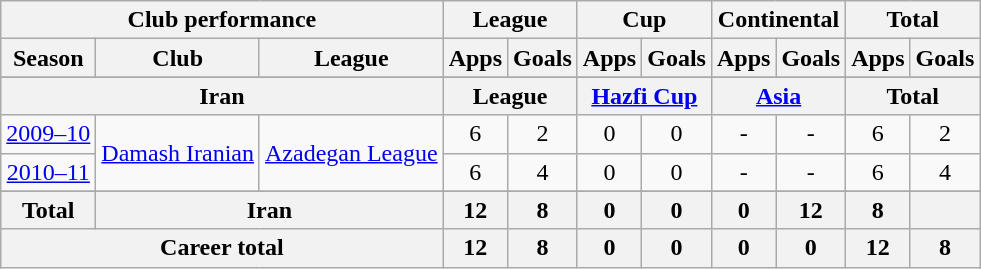<table class="wikitable" style="text-align:center">
<tr>
<th colspan=3>Club performance</th>
<th colspan=2>League</th>
<th colspan=2>Cup</th>
<th colspan=2>Continental</th>
<th colspan=2>Total</th>
</tr>
<tr>
<th>Season</th>
<th>Club</th>
<th>League</th>
<th>Apps</th>
<th>Goals</th>
<th>Apps</th>
<th>Goals</th>
<th>Apps</th>
<th>Goals</th>
<th>Apps</th>
<th>Goals</th>
</tr>
<tr>
</tr>
<tr>
<th colspan=3>Iran</th>
<th colspan=2>League</th>
<th colspan=2><a href='#'>Hazfi Cup</a></th>
<th colspan=2><a href='#'>Asia</a></th>
<th colspan=2>Total</th>
</tr>
<tr>
<td><a href='#'>2009–10</a></td>
<td rowspan="2"><a href='#'>Damash Iranian</a></td>
<td rowspan="2"><a href='#'>Azadegan League</a></td>
<td>6</td>
<td>2</td>
<td>0</td>
<td>0</td>
<td>-</td>
<td>-</td>
<td>6</td>
<td>2</td>
</tr>
<tr>
<td><a href='#'>2010–11</a></td>
<td>6</td>
<td>4</td>
<td>0</td>
<td>0</td>
<td>-</td>
<td>-</td>
<td>6</td>
<td>4</td>
</tr>
<tr>
</tr>
<tr>
<th rowspan=1>Total</th>
<th colspan=2>Iran</th>
<th>12</th>
<th>8</th>
<th>0</th>
<th>0</th>
<th>0</th>
<th>12</th>
<th>8</th>
<th></th>
</tr>
<tr>
<th colspan=3>Career total</th>
<th>12</th>
<th>8</th>
<th>0</th>
<th>0</th>
<th>0</th>
<th>0</th>
<th>12</th>
<th>8</th>
</tr>
</table>
